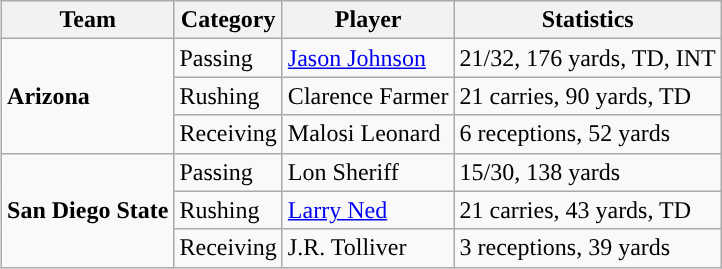<table class="wikitable" style="float: right;">
<tr>
<th>Team</th>
<th>Category</th>
<th>Player</th>
<th>Statistics</th>
</tr>
<tr>
<td rowspan=3><strong>Arizona</strong></td>
<td>Passing</td>
<td><a href='#'>Jason Johnson</a></td>
<td>21/32, 176 yards, TD, INT</td>
</tr>
<tr>
<td>Rushing</td>
<td>Clarence Farmer</td>
<td>21 carries, 90 yards, TD</td>
</tr>
<tr>
<td>Receiving</td>
<td>Malosi Leonard</td>
<td>6 receptions, 52 yards</td>
</tr>
<tr>
<td rowspan=3><strong>San Diego State</strong></td>
<td>Passing</td>
<td>Lon Sheriff</td>
<td>15/30, 138 yards</td>
</tr>
<tr>
<td>Rushing</td>
<td><a href='#'>Larry Ned</a></td>
<td>21 carries, 43 yards, TD</td>
</tr>
<tr>
<td>Receiving</td>
<td>J.R. Tolliver</td>
<td>3 receptions, 39 yards</td>
</tr>
</table>
